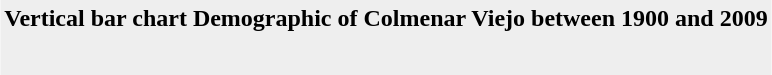<table style=background:#eeeeee align=center>
<tr>
<th><strong>Vertical bar chart Demographic of Colmenar Viejo between 1900 and 2009</strong></th>
</tr>
<tr align="center">
<td></td>
</tr>
<tr align="center">
<td><br></td>
</tr>
</table>
